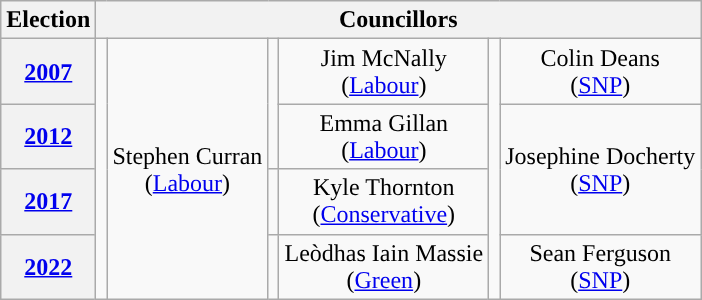<table class="wikitable" style="text-align:center">
<tr>
<th>Election</th>
<th colspan=8>Councillors</th>
</tr>
<tr>
<th><a href='#'>2007</a></th>
<td rowspan=4; style="background-color: "></td>
<td rowspan=4>Stephen Curran<br>(<a href='#'>Labour</a>)</td>
<td rowspan=2; style="background-color: "></td>
<td rowspan=1>Jim McNally<br>(<a href='#'>Labour</a>)</td>
<td rowspan=4; style="background-color: "></td>
<td rowspan=1>Colin Deans<br>(<a href='#'>SNP</a>)</td>
</tr>
<tr>
<th><a href='#'>2012</a></th>
<td rowspan=1>Emma Gillan<br>(<a href='#'>Labour</a>)</td>
<td rowspan=2>Josephine Docherty<br>(<a href='#'>SNP</a>)</td>
</tr>
<tr>
<th><a href='#'>2017</a></th>
<td rowspan=1; style="background-color: "></td>
<td rowspan=1>Kyle Thornton<br>(<a href='#'>Conservative</a>)</td>
</tr>
<tr>
<th><a href='#'>2022</a></th>
<td rowspan=1; style="background-color: "></td>
<td rowspan=1>Leòdhas Iain Massie<br>(<a href='#'>Green</a>)</td>
<td rowspan=1>Sean Ferguson<br>(<a href='#'>SNP</a>)</td>
</tr>
</table>
